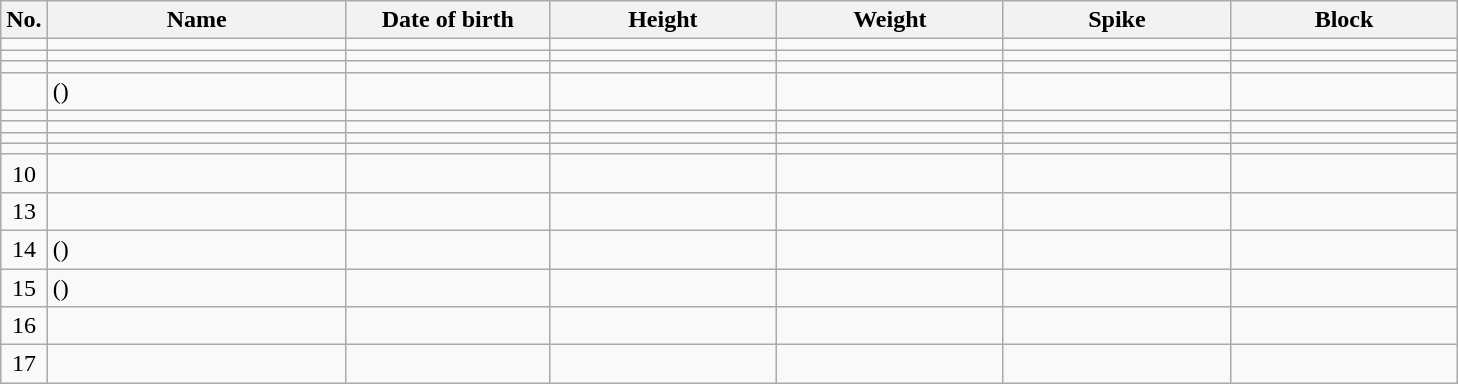<table class="wikitable sortable" style="font-size:100%; text-align:center;">
<tr>
<th>No.</th>
<th style="width:12em">Name</th>
<th style="width:8em">Date of birth</th>
<th style="width:9em">Height</th>
<th style="width:9em">Weight</th>
<th style="width:9em">Spike</th>
<th style="width:9em">Block</th>
</tr>
<tr>
<td></td>
<td align=left> </td>
<td align=right></td>
<td></td>
<td></td>
<td></td>
<td></td>
</tr>
<tr>
<td></td>
<td align=left> </td>
<td align=right></td>
<td></td>
<td></td>
<td></td>
<td></td>
</tr>
<tr>
<td></td>
<td align=left> </td>
<td align=right></td>
<td></td>
<td></td>
<td></td>
<td></td>
</tr>
<tr>
<td></td>
<td align=left>  ()</td>
<td align=right></td>
<td></td>
<td></td>
<td></td>
<td></td>
</tr>
<tr>
<td></td>
<td align=left> </td>
<td align=right></td>
<td></td>
<td></td>
<td></td>
<td></td>
</tr>
<tr>
<td></td>
<td align=left> </td>
<td align=right></td>
<td></td>
<td></td>
<td></td>
<td></td>
</tr>
<tr>
<td></td>
<td align=left> </td>
<td align=right></td>
<td></td>
<td></td>
<td></td>
<td></td>
</tr>
<tr>
<td></td>
<td align=left> </td>
<td align=right></td>
<td></td>
<td></td>
<td></td>
<td></td>
</tr>
<tr>
<td>10</td>
<td align=left> </td>
<td align=right></td>
<td></td>
<td></td>
<td></td>
<td></td>
</tr>
<tr>
<td>13</td>
<td align=left> </td>
<td align=right></td>
<td></td>
<td></td>
<td></td>
<td></td>
</tr>
<tr>
<td>14</td>
<td align=left>  ()</td>
<td align=right></td>
<td></td>
<td></td>
<td></td>
<td></td>
</tr>
<tr>
<td>15</td>
<td align=left>  ()</td>
<td align=right></td>
<td></td>
<td></td>
<td></td>
<td></td>
</tr>
<tr>
<td>16</td>
<td align=left> </td>
<td align=right></td>
<td></td>
<td></td>
<td></td>
<td></td>
</tr>
<tr>
<td>17</td>
<td align=left> </td>
<td align=right></td>
<td></td>
<td></td>
<td></td>
<td></td>
</tr>
</table>
